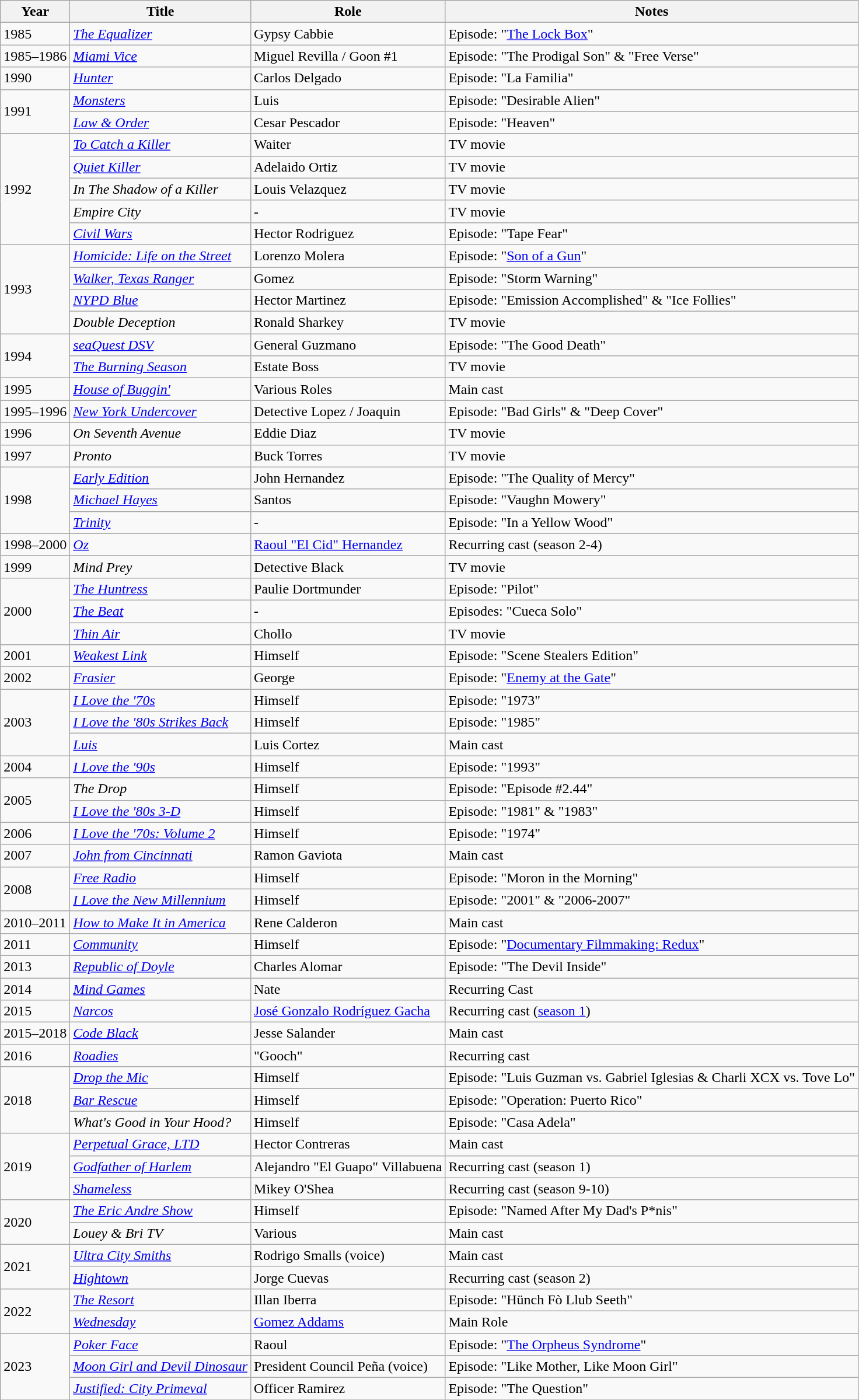<table class="wikitable sortable">
<tr>
<th>Year</th>
<th>Title</th>
<th>Role</th>
<th class="unsortable">Notes</th>
</tr>
<tr>
<td>1985</td>
<td data-sort-value="Equalizer, The"><em><a href='#'>The Equalizer</a></em></td>
<td>Gypsy Cabbie</td>
<td>Episode: "<a href='#'>The Lock Box</a>"</td>
</tr>
<tr>
<td>1985–1986</td>
<td><em><a href='#'>Miami Vice</a></em></td>
<td>Miguel Revilla / Goon #1</td>
<td>Episode: "The Prodigal Son" & "Free Verse"</td>
</tr>
<tr>
<td>1990</td>
<td><em><a href='#'>Hunter</a></em></td>
<td>Carlos Delgado</td>
<td>Episode: "La Familia"</td>
</tr>
<tr>
<td rowspan=2>1991</td>
<td><em><a href='#'>Monsters</a></em></td>
<td>Luis</td>
<td>Episode: "Desirable Alien"</td>
</tr>
<tr>
<td><em><a href='#'>Law & Order</a></em></td>
<td>Cesar Pescador</td>
<td>Episode: "Heaven"</td>
</tr>
<tr>
<td rowspan=5>1992</td>
<td><em><a href='#'>To Catch a Killer</a></em></td>
<td>Waiter</td>
<td>TV movie</td>
</tr>
<tr>
<td><em><a href='#'>Quiet Killer</a></em></td>
<td>Adelaido Ortiz</td>
<td>TV movie</td>
</tr>
<tr>
<td><em>In The Shadow of a Killer</em></td>
<td>Louis Velazquez</td>
<td>TV movie</td>
</tr>
<tr>
<td><em>Empire City</em></td>
<td>-</td>
<td>TV movie</td>
</tr>
<tr>
<td><em><a href='#'>Civil Wars</a></em></td>
<td>Hector Rodriguez</td>
<td>Episode: "Tape Fear"</td>
</tr>
<tr>
<td rowspan=4>1993</td>
<td><em><a href='#'>Homicide: Life on the Street</a></em></td>
<td>Lorenzo Molera</td>
<td>Episode: "<a href='#'>Son of a Gun</a>"</td>
</tr>
<tr>
<td><em><a href='#'>Walker, Texas Ranger</a></em></td>
<td>Gomez</td>
<td>Episode: "Storm Warning"</td>
</tr>
<tr>
<td><em><a href='#'>NYPD Blue</a></em></td>
<td>Hector Martinez</td>
<td>Episode: "Emission Accomplished" & "Ice Follies"</td>
</tr>
<tr>
<td><em>Double Deception</em></td>
<td>Ronald Sharkey</td>
<td>TV movie</td>
</tr>
<tr>
<td rowspan=2>1994</td>
<td><em><a href='#'>seaQuest DSV</a></em></td>
<td>General Guzmano</td>
<td>Episode: "The Good Death"</td>
</tr>
<tr>
<td data-sort-value="Burning Season, The"><em><a href='#'>The Burning Season</a></em></td>
<td>Estate Boss</td>
<td>TV movie</td>
</tr>
<tr>
<td>1995</td>
<td><em><a href='#'>House of Buggin'</a></em></td>
<td>Various Roles</td>
<td>Main cast</td>
</tr>
<tr>
<td>1995–1996</td>
<td><em><a href='#'>New York Undercover</a></em></td>
<td>Detective Lopez / Joaquin</td>
<td>Episode: "Bad Girls" & "Deep Cover"</td>
</tr>
<tr>
<td>1996</td>
<td><em>On Seventh Avenue</em></td>
<td>Eddie Diaz</td>
<td>TV movie</td>
</tr>
<tr>
<td>1997</td>
<td><em>Pronto</em></td>
<td>Buck Torres</td>
<td>TV movie</td>
</tr>
<tr>
<td rowspan=3>1998</td>
<td><em><a href='#'>Early Edition</a></em></td>
<td>John Hernandez</td>
<td>Episode: "The Quality of Mercy"</td>
</tr>
<tr>
<td><em><a href='#'>Michael Hayes</a></em></td>
<td>Santos</td>
<td>Episode: "Vaughn Mowery"</td>
</tr>
<tr>
<td><em><a href='#'>Trinity</a></em></td>
<td>-</td>
<td>Episode: "In a Yellow Wood"</td>
</tr>
<tr>
<td>1998–2000</td>
<td><em><a href='#'>Oz</a></em></td>
<td><a href='#'>Raoul "El Cid" Hernandez</a></td>
<td>Recurring cast (season 2-4)</td>
</tr>
<tr>
<td>1999</td>
<td><em>Mind Prey</em></td>
<td>Detective Black</td>
<td>TV movie</td>
</tr>
<tr>
<td rowspan=3>2000</td>
<td data-sort-value="Huntress, The"><em><a href='#'>The Huntress</a></em></td>
<td>Paulie Dortmunder</td>
<td>Episode: "Pilot"</td>
</tr>
<tr>
<td data-sort-value="Beat, The"><em><a href='#'>The Beat</a></em></td>
<td>-</td>
<td>Episodes: "Cueca Solo"</td>
</tr>
<tr>
<td><em><a href='#'>Thin Air</a></em></td>
<td>Chollo</td>
<td>TV movie</td>
</tr>
<tr>
<td>2001</td>
<td><em><a href='#'>Weakest Link</a></em></td>
<td>Himself</td>
<td>Episode: "Scene Stealers Edition"</td>
</tr>
<tr>
<td>2002</td>
<td><em><a href='#'>Frasier</a></em></td>
<td>George</td>
<td>Episode: "<a href='#'>Enemy at the Gate</a>"</td>
</tr>
<tr>
<td rowspan=3>2003</td>
<td><em><a href='#'>I Love the '70s</a></em></td>
<td>Himself</td>
<td>Episode: "1973"</td>
</tr>
<tr>
<td><em><a href='#'>I Love the '80s Strikes Back</a></em></td>
<td>Himself</td>
<td>Episode: "1985"</td>
</tr>
<tr>
<td><em><a href='#'>Luis</a></em></td>
<td>Luis Cortez</td>
<td>Main cast</td>
</tr>
<tr>
<td>2004</td>
<td><em><a href='#'>I Love the '90s</a></em></td>
<td>Himself</td>
<td>Episode: "1993"</td>
</tr>
<tr>
<td rowspan=2>2005</td>
<td data-sort-value="Drop, The"><em>The Drop</em></td>
<td>Himself</td>
<td>Episode: "Episode #2.44"</td>
</tr>
<tr>
<td><em><a href='#'>I Love the '80s 3-D</a></em></td>
<td>Himself</td>
<td>Episode: "1981" & "1983"</td>
</tr>
<tr>
<td>2006</td>
<td><em><a href='#'>I Love the '70s: Volume 2</a></em></td>
<td>Himself</td>
<td>Episode: "1974"</td>
</tr>
<tr>
<td>2007</td>
<td><em><a href='#'>John from Cincinnati</a></em></td>
<td>Ramon Gaviota</td>
<td>Main cast</td>
</tr>
<tr>
<td rowspan=2>2008</td>
<td><em><a href='#'>Free Radio</a></em></td>
<td>Himself</td>
<td>Episode: "Moron in the Morning"</td>
</tr>
<tr>
<td><em><a href='#'>I Love the New Millennium</a></em></td>
<td>Himself</td>
<td>Episode: "2001" & "2006-2007"</td>
</tr>
<tr>
<td>2010–2011</td>
<td><em><a href='#'>How to Make It in America</a></em></td>
<td>Rene Calderon</td>
<td>Main cast</td>
</tr>
<tr>
<td>2011</td>
<td><em><a href='#'>Community</a></em></td>
<td>Himself</td>
<td>Episode: "<a href='#'>Documentary Filmmaking: Redux</a>"</td>
</tr>
<tr>
<td>2013</td>
<td><em><a href='#'>Republic of Doyle</a></em></td>
<td>Charles Alomar</td>
<td>Episode: "The Devil Inside"</td>
</tr>
<tr>
<td>2014</td>
<td><em><a href='#'>Mind Games</a></em></td>
<td>Nate</td>
<td>Recurring Cast</td>
</tr>
<tr>
<td>2015</td>
<td><em><a href='#'>Narcos</a></em></td>
<td><a href='#'>José Gonzalo Rodríguez Gacha</a></td>
<td>Recurring cast (<a href='#'>season 1</a>)</td>
</tr>
<tr>
<td>2015–2018</td>
<td><em><a href='#'>Code Black</a></em></td>
<td>Jesse Salander</td>
<td>Main cast</td>
</tr>
<tr>
<td>2016</td>
<td><em><a href='#'>Roadies</a></em></td>
<td>"Gooch"</td>
<td>Recurring cast</td>
</tr>
<tr>
<td rowspan=3>2018</td>
<td><em><a href='#'>Drop the Mic</a></em></td>
<td>Himself</td>
<td>Episode: "Luis Guzman vs. Gabriel Iglesias & Charli XCX vs. Tove Lo"</td>
</tr>
<tr>
<td><em><a href='#'>Bar Rescue</a></em></td>
<td>Himself</td>
<td>Episode: "Operation: Puerto Rico"</td>
</tr>
<tr>
<td><em>What's Good in Your Hood?</em></td>
<td>Himself</td>
<td>Episode: "Casa Adela"</td>
</tr>
<tr>
<td rowspan="3">2019</td>
<td><em><a href='#'>Perpetual Grace, LTD</a></em></td>
<td>Hector Contreras</td>
<td>Main cast</td>
</tr>
<tr>
<td><em><a href='#'>Godfather of Harlem</a></em></td>
<td>Alejandro "El Guapo" Villabuena</td>
<td>Recurring cast (season 1)</td>
</tr>
<tr>
<td><em><a href='#'>Shameless</a></em></td>
<td>Mikey O'Shea</td>
<td>Recurring cast (season 9-10)</td>
</tr>
<tr>
<td rowspan="2">2020</td>
<td data-sort-value="Eric Andre Show, The"><em><a href='#'>The Eric Andre Show</a></em></td>
<td>Himself</td>
<td>Episode: "Named After My Dad's P*nis"</td>
</tr>
<tr>
<td><em>Louey & Bri TV</em></td>
<td>Various</td>
<td>Main cast</td>
</tr>
<tr>
<td rowspan="2">2021</td>
<td><em><a href='#'>Ultra City Smiths</a></em></td>
<td>Rodrigo Smalls (voice)</td>
<td>Main cast</td>
</tr>
<tr>
<td><em><a href='#'>Hightown</a></em></td>
<td>Jorge Cuevas</td>
<td>Recurring cast (season 2)</td>
</tr>
<tr>
<td rowspan="2">2022</td>
<td data-sort-value="Resort, The"><em><a href='#'>The Resort</a></em></td>
<td>Illan Iberra</td>
<td>Episode: "Hünch Fò Llub Seeth"</td>
</tr>
<tr>
<td><em><a href='#'>Wednesday</a></em></td>
<td><a href='#'>Gomez Addams</a></td>
<td>Main Role</td>
</tr>
<tr>
<td rowspan="3">2023</td>
<td><em><a href='#'>Poker Face</a></em></td>
<td>Raoul</td>
<td>Episode: "<a href='#'>The Orpheus Syndrome</a>"</td>
</tr>
<tr>
<td><em><a href='#'>Moon Girl and Devil Dinosaur</a></em></td>
<td>President Council Peña (voice)</td>
<td>Episode: "Like Mother, Like Moon Girl"</td>
</tr>
<tr>
<td><em><a href='#'>Justified: City Primeval</a></em></td>
<td>Officer Ramirez</td>
<td>Episode: "The Question"</td>
</tr>
<tr>
</tr>
</table>
